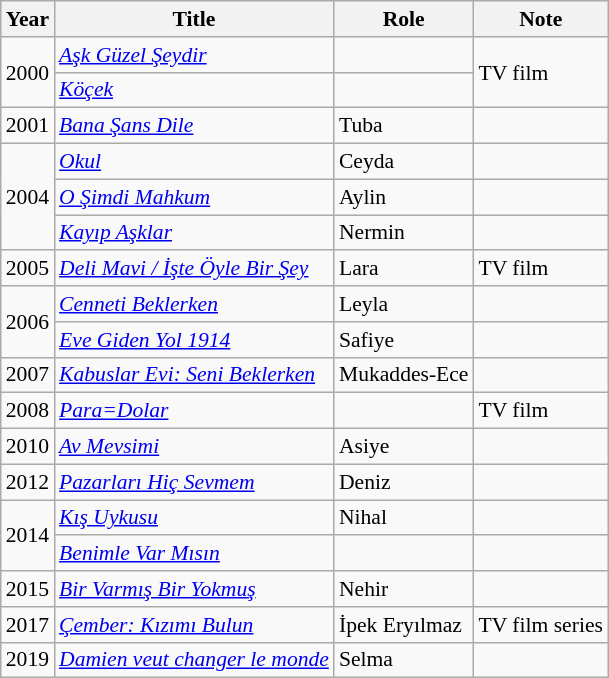<table class="wikitable" style="font-size:90%;">
<tr>
<th>Year</th>
<th>Title</th>
<th>Role</th>
<th>Note</th>
</tr>
<tr>
<td rowspan=2>2000</td>
<td><em><a href='#'>Aşk Güzel Şeydir</a></em></td>
<td></td>
<td rowspan="2">TV film</td>
</tr>
<tr>
<td><em><a href='#'>Köçek</a></em></td>
<td></td>
</tr>
<tr>
<td>2001</td>
<td><em><a href='#'>Bana Şans Dile</a></em></td>
<td>Tuba</td>
<td></td>
</tr>
<tr>
<td rowspan=3>2004</td>
<td><em><a href='#'>Okul</a></em></td>
<td>Ceyda</td>
<td></td>
</tr>
<tr>
<td><em><a href='#'>O Şimdi Mahkum</a></em></td>
<td>Aylin</td>
<td></td>
</tr>
<tr>
<td><em><a href='#'>Kayıp Aşklar</a></em></td>
<td>Nermin</td>
<td></td>
</tr>
<tr>
<td>2005</td>
<td><em><a href='#'>Deli Mavi / İşte Öyle Bir Şey</a></em></td>
<td>Lara</td>
<td>TV film</td>
</tr>
<tr>
<td rowspan=2>2006</td>
<td><em><a href='#'>Cenneti Beklerken</a></em></td>
<td>Leyla</td>
<td></td>
</tr>
<tr>
<td><em><a href='#'>Eve Giden Yol 1914</a></em></td>
<td>Safiye</td>
<td></td>
</tr>
<tr>
<td>2007</td>
<td><em><a href='#'>Kabuslar Evi: Seni Beklerken</a></em></td>
<td>Mukaddes-Ece</td>
<td></td>
</tr>
<tr>
<td>2008</td>
<td><em><a href='#'>Para=Dolar</a></em></td>
<td></td>
<td>TV film</td>
</tr>
<tr>
<td>2010</td>
<td><em><a href='#'>Av Mevsimi</a></em></td>
<td>Asiye</td>
<td></td>
</tr>
<tr>
<td>2012</td>
<td><em><a href='#'>Pazarları Hiç Sevmem</a></em></td>
<td>Deniz</td>
<td></td>
</tr>
<tr>
<td rowspan=2>2014</td>
<td><em><a href='#'>Kış Uykusu</a></em></td>
<td>Nihal</td>
<td></td>
</tr>
<tr>
<td><em><a href='#'>Benimle Var Mısın</a></em></td>
<td></td>
<td></td>
</tr>
<tr>
<td>2015</td>
<td><em><a href='#'>Bir Varmış Bir Yokmuş</a></em></td>
<td>Nehir</td>
<td></td>
</tr>
<tr>
<td>2017</td>
<td><a href='#'><em>Çember: Kızımı Bulun</em></a></td>
<td>İpek Eryılmaz</td>
<td>TV film series</td>
</tr>
<tr>
<td>2019</td>
<td><em><a href='#'>Damien veut changer le monde</a></em></td>
<td>Selma</td>
<td></td>
</tr>
</table>
